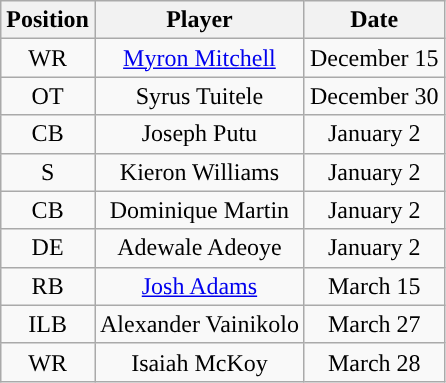<table class="wikitable" style="text-align:center">
<tr>
<th>Position</th>
<th>Player</th>
<th>Date</th>
</tr>
<tr>
<td>WR</td>
<td><a href='#'>Myron Mitchell</a></td>
<td>December 15</td>
</tr>
<tr>
<td>OT</td>
<td>Syrus Tuitele</td>
<td>December 30</td>
</tr>
<tr>
<td>CB</td>
<td>Joseph Putu</td>
<td>January 2</td>
</tr>
<tr>
<td>S</td>
<td>Kieron Williams</td>
<td>January 2</td>
</tr>
<tr>
<td>CB</td>
<td>Dominique Martin</td>
<td>January 2</td>
</tr>
<tr>
<td>DE</td>
<td>Adewale Adeoye</td>
<td>January 2</td>
</tr>
<tr>
<td>RB</td>
<td><a href='#'>Josh Adams</a></td>
<td>March 15</td>
</tr>
<tr>
<td>ILB</td>
<td>Alexander Vainikolo</td>
<td>March 27</td>
</tr>
<tr>
<td>WR</td>
<td>Isaiah McKoy</td>
<td>March 28</td>
</tr>
</table>
